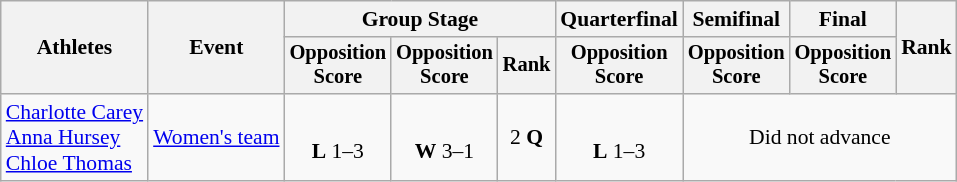<table class="wikitable" style="font-size:90%">
<tr>
<th rowspan=2>Athletes</th>
<th rowspan=2>Event</th>
<th colspan=3>Group Stage</th>
<th>Quarterfinal</th>
<th>Semifinal</th>
<th>Final</th>
<th rowspan=2>Rank</th>
</tr>
<tr style="font-size:95%">
<th>Opposition<br>Score</th>
<th>Opposition<br>Score</th>
<th>Rank</th>
<th>Opposition<br>Score</th>
<th>Opposition<br>Score</th>
<th>Opposition<br>Score</th>
</tr>
<tr align=center>
<td align=left><a href='#'>Charlotte Carey</a><br><a href='#'>Anna Hursey</a><br><a href='#'>Chloe Thomas</a></td>
<td align=left><a href='#'>Women's team</a></td>
<td><br><strong>L</strong> 1–3</td>
<td><br><strong>W</strong> 3–1</td>
<td>2 <strong>Q</strong></td>
<td><br><strong>L</strong> 1–3</td>
<td Colspan=3>Did not advance</td>
</tr>
</table>
